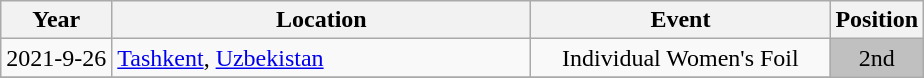<table class="wikitable" style="text-align:center;">
<tr>
<th>Year</th>
<th style="width:17em">Location</th>
<th style="width:12em">Event</th>
<th>Position</th>
</tr>
<tr>
<td>2021-9-26</td>
<td align="left"> <a href='#'>Tashkent</a>, <a href='#'>Uzbekistan</a></td>
<td>Individual Women's Foil</td>
<td bgcolor="silver">2nd</td>
</tr>
<tr>
</tr>
</table>
